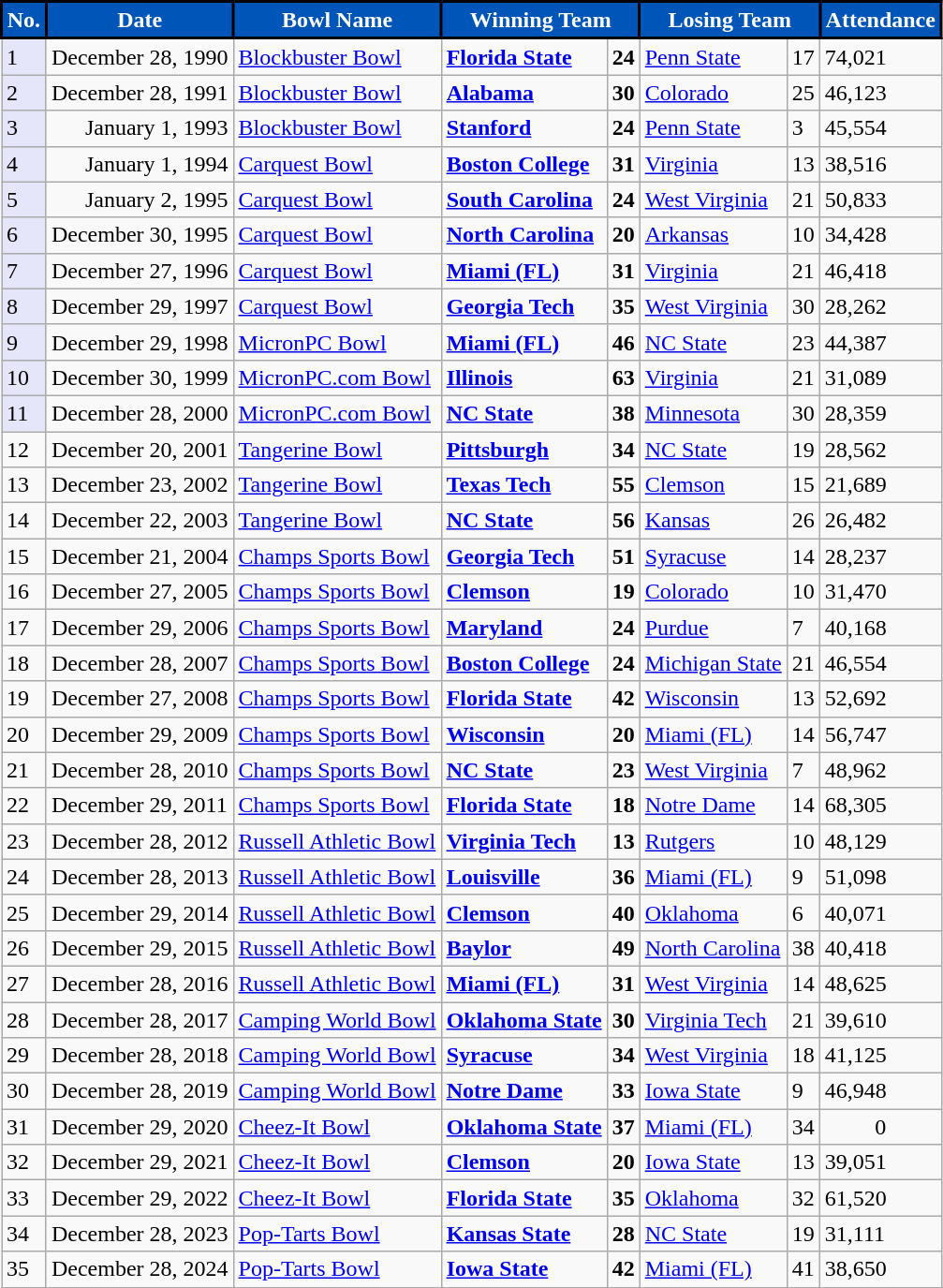<table class="wikitable">
<tr>
<th style="background:#0055b8; color:#ffffff; border: 2px solid #000000;">No.</th>
<th style="background:#0055b8; color:#ffffff; border: 2px solid #000000;">Date</th>
<th style="background:#0055b8; color:#ffffff; border: 2px solid #000000;">Bowl Name</th>
<th style="background:#0055b8; color:#ffffff; border: 2px solid #000000;" colspan="2">Winning Team</th>
<th style="background:#0055b8; color:#ffffff; border: 2px solid #000000;" colspan="2">Losing Team</th>
<th style="background:#0055b8; color:#ffffff; border: 2px solid #000000;">Attendance</th>
</tr>
<tr>
<td bgcolor=Lavender>1</td>
<td>December 28, 1990</td>
<td><a href='#'>Blockbuster Bowl</a></td>
<td><strong> <a href='#'>Florida State</a></strong></td>
<td><strong>24</strong></td>
<td> <a href='#'>Penn State</a></td>
<td>17</td>
<td>74,021</td>
</tr>
<tr>
<td bgcolor=Lavender>2</td>
<td>December 28, 1991</td>
<td><a href='#'>Blockbuster Bowl</a></td>
<td><strong> <a href='#'>Alabama</a></strong></td>
<td><strong>30</strong></td>
<td> <a href='#'>Colorado</a></td>
<td>25</td>
<td>46,123</td>
</tr>
<tr>
<td bgcolor=Lavender>3</td>
<td align=right>January 1, 1993</td>
<td><a href='#'>Blockbuster Bowl</a></td>
<td><strong> <a href='#'>Stanford</a></strong></td>
<td><strong>24</strong></td>
<td> <a href='#'>Penn State</a></td>
<td>3</td>
<td>45,554</td>
</tr>
<tr>
<td bgcolor=Lavender>4</td>
<td align=right>January 1, 1994</td>
<td><a href='#'>Carquest Bowl</a></td>
<td><strong> <a href='#'>Boston College</a></strong></td>
<td><strong>31</strong></td>
<td><a href='#'>Virginia</a></td>
<td>13</td>
<td>38,516</td>
</tr>
<tr>
<td bgcolor=Lavender>5</td>
<td align=right>January 2, 1995</td>
<td><a href='#'>Carquest Bowl</a></td>
<td><strong><a href='#'>South Carolina</a></strong></td>
<td><strong>24</strong></td>
<td><a href='#'>West Virginia</a></td>
<td>21</td>
<td>50,833</td>
</tr>
<tr>
<td bgcolor=Lavender>6</td>
<td>December 30, 1995</td>
<td><a href='#'>Carquest Bowl</a></td>
<td><strong><a href='#'>North Carolina</a></strong></td>
<td><strong>20</strong></td>
<td> <a href='#'>Arkansas</a></td>
<td>10</td>
<td>34,428</td>
</tr>
<tr>
<td bgcolor=Lavender>7</td>
<td>December 27, 1996</td>
<td><a href='#'>Carquest Bowl</a></td>
<td><strong> <a href='#'>Miami (FL)</a></strong></td>
<td><strong>31</strong></td>
<td><a href='#'>Virginia</a></td>
<td>21</td>
<td>46,418</td>
</tr>
<tr>
<td bgcolor=Lavender>8</td>
<td>December 29, 1997</td>
<td><a href='#'>Carquest Bowl</a></td>
<td><strong><a href='#'>Georgia Tech</a></strong></td>
<td><strong>35</strong></td>
<td><a href='#'>West Virginia</a></td>
<td>30</td>
<td>28,262</td>
</tr>
<tr>
<td bgcolor=Lavender>9</td>
<td>December 29, 1998</td>
<td><a href='#'>MicronPC Bowl</a></td>
<td><strong> <a href='#'>Miami (FL)</a></strong></td>
<td><strong>46</strong></td>
<td><a href='#'>NC State</a></td>
<td>23</td>
<td>44,387</td>
</tr>
<tr>
<td bgcolor=Lavender>10</td>
<td>December 30, 1999</td>
<td><a href='#'>MicronPC.com Bowl</a></td>
<td><strong><a href='#'>Illinois</a></strong></td>
<td><strong>63</strong></td>
<td><a href='#'>Virginia</a></td>
<td>21</td>
<td>31,089</td>
</tr>
<tr>
<td bgcolor=Lavender>11</td>
<td>December 28, 2000</td>
<td><a href='#'>MicronPC.com Bowl</a></td>
<td><strong><a href='#'>NC State</a></strong></td>
<td><strong>38</strong></td>
<td><a href='#'>Minnesota</a></td>
<td>30</td>
<td>28,359</td>
</tr>
<tr>
<td>12</td>
<td>December 20, 2001</td>
<td><a href='#'>Tangerine Bowl</a></td>
<td><strong><a href='#'>Pittsburgh</a></strong></td>
<td><strong>34</strong></td>
<td><a href='#'>NC State</a></td>
<td>19</td>
<td>28,562</td>
</tr>
<tr>
<td>13</td>
<td>December 23, 2002</td>
<td><a href='#'>Tangerine Bowl</a></td>
<td><strong><a href='#'>Texas Tech</a></strong></td>
<td><strong>55</strong></td>
<td><a href='#'>Clemson</a></td>
<td>15</td>
<td>21,689</td>
</tr>
<tr>
<td>14</td>
<td>December 22, 2003</td>
<td><a href='#'>Tangerine Bowl</a></td>
<td><strong><a href='#'>NC State</a></strong></td>
<td><strong>56</strong></td>
<td><a href='#'>Kansas</a></td>
<td>26</td>
<td>26,482</td>
</tr>
<tr>
<td>15</td>
<td>December 21, 2004</td>
<td><a href='#'>Champs Sports Bowl</a></td>
<td><strong><a href='#'>Georgia Tech</a></strong></td>
<td><strong>51</strong></td>
<td><a href='#'>Syracuse</a></td>
<td>14</td>
<td>28,237</td>
</tr>
<tr>
<td>16</td>
<td>December 27, 2005</td>
<td><a href='#'>Champs Sports Bowl</a></td>
<td><strong> <a href='#'>Clemson</a></strong></td>
<td><strong>19</strong></td>
<td><a href='#'>Colorado</a></td>
<td>10</td>
<td>31,470</td>
</tr>
<tr>
<td>17</td>
<td>December 29, 2006</td>
<td><a href='#'>Champs Sports Bowl</a></td>
<td><strong><a href='#'>Maryland</a></strong></td>
<td><strong>24</strong></td>
<td><a href='#'>Purdue</a></td>
<td>7</td>
<td>40,168</td>
</tr>
<tr>
<td>18</td>
<td>December 28, 2007</td>
<td><a href='#'>Champs Sports Bowl</a></td>
<td><strong> <a href='#'>Boston College</a></strong></td>
<td><strong>24</strong></td>
<td><a href='#'>Michigan State</a></td>
<td>21</td>
<td>46,554</td>
</tr>
<tr>
<td>19</td>
<td>December 27, 2008</td>
<td><a href='#'>Champs Sports Bowl</a></td>
<td><strong><a href='#'>Florida State</a></strong></td>
<td><strong>42</strong></td>
<td><a href='#'>Wisconsin</a></td>
<td>13</td>
<td>52,692</td>
</tr>
<tr>
<td>20</td>
<td>December 29, 2009</td>
<td><a href='#'>Champs Sports Bowl</a></td>
<td><strong> <a href='#'>Wisconsin</a></strong></td>
<td><strong>20</strong></td>
<td> <a href='#'>Miami (FL)</a></td>
<td>14</td>
<td>56,747</td>
</tr>
<tr>
<td>21</td>
<td>December 28, 2010</td>
<td><a href='#'>Champs Sports Bowl</a></td>
<td><strong><a href='#'>NC State</a></strong></td>
<td><strong>23</strong></td>
<td> <a href='#'>West Virginia</a></td>
<td>7</td>
<td>48,962</td>
</tr>
<tr>
<td>22</td>
<td>December 29, 2011</td>
<td><a href='#'>Champs Sports Bowl</a></td>
<td><strong> <a href='#'>Florida State</a></strong></td>
<td><strong>18</strong></td>
<td><a href='#'>Notre Dame</a></td>
<td>14</td>
<td>68,305</td>
</tr>
<tr>
<td>23</td>
<td>December 28, 2012</td>
<td><a href='#'>Russell Athletic Bowl</a></td>
<td><strong><a href='#'>Virginia Tech</a></strong></td>
<td><strong>13</strong></td>
<td><a href='#'>Rutgers</a></td>
<td>10 </td>
<td>48,129</td>
</tr>
<tr>
<td>24</td>
<td>December 28, 2013</td>
<td><a href='#'>Russell Athletic Bowl</a></td>
<td><strong> <a href='#'>Louisville</a></strong></td>
<td><strong>36</strong></td>
<td><a href='#'>Miami (FL)</a></td>
<td>9</td>
<td>51,098</td>
</tr>
<tr>
<td>25</td>
<td>December 29, 2014</td>
<td><a href='#'>Russell Athletic Bowl</a></td>
<td><strong> <a href='#'>Clemson</a></strong></td>
<td><strong>40</strong></td>
<td><a href='#'>Oklahoma</a></td>
<td>6</td>
<td>40,071</td>
</tr>
<tr>
<td>26</td>
<td>December 29, 2015</td>
<td><a href='#'>Russell Athletic Bowl</a></td>
<td><strong> <a href='#'>Baylor</a></strong></td>
<td><strong>49</strong></td>
<td> <a href='#'>North Carolina</a></td>
<td>38</td>
<td>40,418</td>
</tr>
<tr>
<td>27</td>
<td>December 28, 2016</td>
<td><a href='#'>Russell Athletic Bowl</a></td>
<td><strong><a href='#'>Miami (FL)</a></strong></td>
<td><strong>31</strong></td>
<td> <a href='#'>West Virginia</a></td>
<td>14</td>
<td>48,625</td>
</tr>
<tr>
<td>28</td>
<td>December 28, 2017</td>
<td><a href='#'>Camping World Bowl</a></td>
<td><strong> <a href='#'>Oklahoma State</a></strong></td>
<td><strong>30</strong></td>
<td> <a href='#'>Virginia Tech</a></td>
<td>21</td>
<td>39,610</td>
</tr>
<tr>
<td>29</td>
<td>December 28, 2018</td>
<td><a href='#'>Camping World Bowl</a></td>
<td><strong> <a href='#'>Syracuse</a></strong></td>
<td><strong>34</strong></td>
<td> <a href='#'>West Virginia</a></td>
<td>18</td>
<td>41,125</td>
</tr>
<tr>
<td>30</td>
<td>December 28, 2019</td>
<td><a href='#'>Camping World Bowl</a></td>
<td><strong> <a href='#'>Notre Dame</a></strong></td>
<td><strong>33</strong></td>
<td><a href='#'>Iowa State</a></td>
<td>9</td>
<td>46,948</td>
</tr>
<tr>
<td>31</td>
<td>December 29, 2020</td>
<td><a href='#'>Cheez-It Bowl</a></td>
<td><strong><a href='#'>Oklahoma State</a></strong></td>
<td><strong>37</strong></td>
<td> <a href='#'>Miami (FL)</a></td>
<td>34</td>
<td align=center>0</td>
</tr>
<tr>
<td>32</td>
<td>December 29, 2021</td>
<td><a href='#'>Cheez-It Bowl</a></td>
<td><strong> <a href='#'>Clemson</a></strong></td>
<td><strong>20</strong></td>
<td><a href='#'>Iowa State</a></td>
<td>13</td>
<td>39,051</td>
</tr>
<tr>
<td>33</td>
<td>December 29, 2022</td>
<td><a href='#'>Cheez-It Bowl</a></td>
<td><strong> <a href='#'>Florida State</a></strong></td>
<td><strong>35</strong></td>
<td><a href='#'>Oklahoma</a></td>
<td>32</td>
<td>61,520</td>
</tr>
<tr>
<td>34</td>
<td>December 28, 2023</td>
<td><a href='#'>Pop-Tarts Bowl</a></td>
<td><strong><a href='#'>Kansas State</a></strong></td>
<td><strong>28</strong></td>
<td> <a href='#'>NC State</a></td>
<td>19</td>
<td>31,111</td>
</tr>
<tr>
<td>35</td>
<td>December 28, 2024</td>
<td><a href='#'>Pop-Tarts Bowl</a></td>
<td><strong> <a href='#'>Iowa State</a></strong></td>
<td><strong>42</strong></td>
<td> <a href='#'>Miami (FL)</a></td>
<td>41</td>
<td>38,650</td>
</tr>
<tr>
</tr>
</table>
